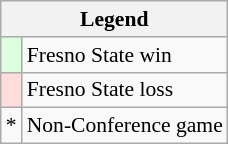<table class="wikitable" style="font-size:90%">
<tr>
<th colspan=2>Legend</th>
</tr>
<tr>
<td style="background:#ddffdd;"> </td>
<td>Fresno State win</td>
</tr>
<tr>
<td style="background:#ffdddd;"> </td>
<td>Fresno State loss</td>
</tr>
<tr>
<td>*</td>
<td>Non-Conference game</td>
</tr>
</table>
